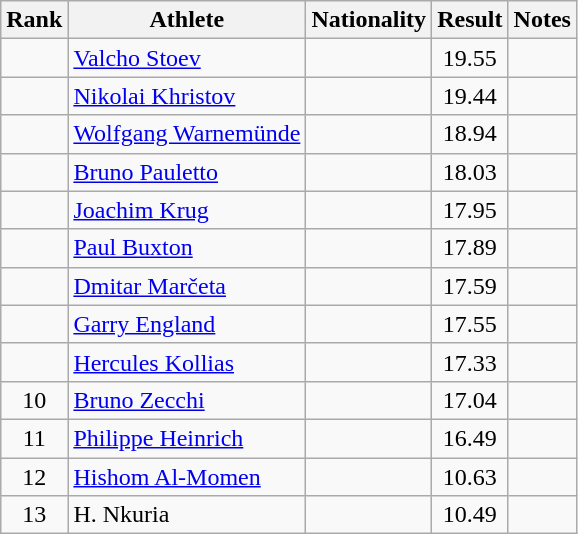<table class="wikitable sortable" style="text-align:center">
<tr>
<th>Rank</th>
<th>Athlete</th>
<th>Nationality</th>
<th>Result</th>
<th>Notes</th>
</tr>
<tr>
<td></td>
<td align=left><a href='#'>Valcho Stoev</a></td>
<td align=left></td>
<td>19.55</td>
<td></td>
</tr>
<tr>
<td></td>
<td align=left><a href='#'>Nikolai Khristov</a></td>
<td align=left></td>
<td>19.44</td>
<td></td>
</tr>
<tr>
<td></td>
<td align=left><a href='#'>Wolfgang Warnemünde</a></td>
<td align=left></td>
<td>18.94</td>
<td></td>
</tr>
<tr>
<td></td>
<td align=left><a href='#'>Bruno Pauletto</a></td>
<td align=left></td>
<td>18.03</td>
<td></td>
</tr>
<tr>
<td></td>
<td align=left><a href='#'>Joachim Krug</a></td>
<td align=left></td>
<td>17.95</td>
<td></td>
</tr>
<tr>
<td></td>
<td align=left><a href='#'>Paul Buxton</a></td>
<td align=left></td>
<td>17.89</td>
<td></td>
</tr>
<tr>
<td></td>
<td align=left><a href='#'>Dmitar Marčeta</a></td>
<td align=left></td>
<td>17.59</td>
<td></td>
</tr>
<tr>
<td></td>
<td align=left><a href='#'>Garry England</a></td>
<td align=left></td>
<td>17.55</td>
<td></td>
</tr>
<tr>
<td></td>
<td align=left><a href='#'>Hercules Kollias</a></td>
<td align=left></td>
<td>17.33</td>
<td></td>
</tr>
<tr>
<td>10</td>
<td align=left><a href='#'>Bruno Zecchi</a></td>
<td align=left></td>
<td>17.04</td>
<td></td>
</tr>
<tr>
<td>11</td>
<td align=left><a href='#'>Philippe Heinrich</a></td>
<td align=left></td>
<td>16.49</td>
<td></td>
</tr>
<tr>
<td>12</td>
<td align=left><a href='#'>Hishom Al-Momen</a></td>
<td align=left></td>
<td>10.63</td>
<td></td>
</tr>
<tr>
<td>13</td>
<td align=left>H. Nkuria</td>
<td align=left></td>
<td>10.49</td>
<td></td>
</tr>
</table>
